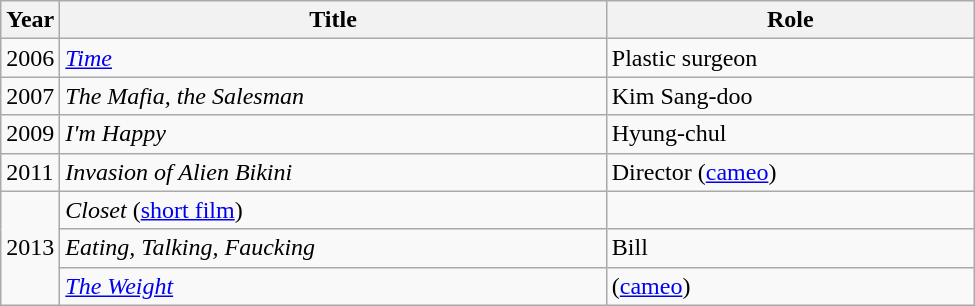<table class="wikitable" style="width:650px">
<tr>
<th width=10>Year</th>
<th>Title</th>
<th>Role</th>
</tr>
<tr>
<td>2006</td>
<td><em><a href='#'>Time</a></em></td>
<td>Plastic surgeon</td>
</tr>
<tr>
<td>2007</td>
<td><em>The Mafia, the Salesman</em></td>
<td>Kim Sang-doo</td>
</tr>
<tr>
<td>2009</td>
<td><em>I'm Happy</em></td>
<td>Hyung-chul</td>
</tr>
<tr>
<td>2011</td>
<td><em>Invasion of Alien Bikini</em></td>
<td>Director (<a href='#'>cameo</a>)</td>
</tr>
<tr>
<td rowspan=3>2013</td>
<td><em>Closet</em> (<a href='#'>short film</a>)</td>
<td></td>
</tr>
<tr>
<td><em>Eating, Talking, Faucking</em></td>
<td>Bill</td>
</tr>
<tr>
<td><em><a href='#'>The Weight</a></em></td>
<td>(<a href='#'>cameo</a>)</td>
</tr>
</table>
